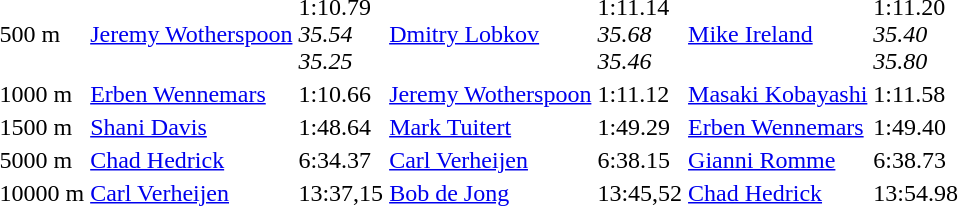<table>
<tr>
<td>500 m<br></td>
<td><a href='#'>Jeremy Wotherspoon</a><br><small></small></td>
<td>1:10.79<br><em>35.54<br>35.25</em></td>
<td><a href='#'>Dmitry Lobkov</a><br><small></small></td>
<td>1:11.14<br><em>35.68<br>35.46</em></td>
<td><a href='#'>Mike Ireland</a><br><small></small></td>
<td>1:11.20<br><em>35.40<br>35.80</em></td>
</tr>
<tr>
<td>1000 m<br></td>
<td><a href='#'>Erben Wennemars</a><br><small></small></td>
<td>1:10.66</td>
<td><a href='#'>Jeremy Wotherspoon</a><br><small></small></td>
<td>1:11.12</td>
<td><a href='#'>Masaki Kobayashi</a><br><small></small></td>
<td>1:11.58</td>
</tr>
<tr>
<td>1500 m<br></td>
<td><a href='#'>Shani Davis</a><br><small></small></td>
<td>1:48.64</td>
<td><a href='#'>Mark Tuitert</a><br><small></small></td>
<td>1:49.29</td>
<td><a href='#'>Erben Wennemars</a><br><small></small></td>
<td>1:49.40</td>
</tr>
<tr>
<td>5000 m<br></td>
<td><a href='#'>Chad Hedrick</a><br><small></small></td>
<td>6:34.37</td>
<td><a href='#'>Carl Verheijen</a><br><small></small></td>
<td>6:38.15</td>
<td><a href='#'>Gianni Romme</a><br><small></small></td>
<td>6:38.73</td>
</tr>
<tr>
<td>10000 m<br></td>
<td><a href='#'>Carl Verheijen</a><br><small></small></td>
<td>13:37,15</td>
<td><a href='#'>Bob de Jong</a><br><small></small></td>
<td>13:45,52</td>
<td><a href='#'>Chad Hedrick</a><br><small></small></td>
<td>13:54.98</td>
</tr>
</table>
